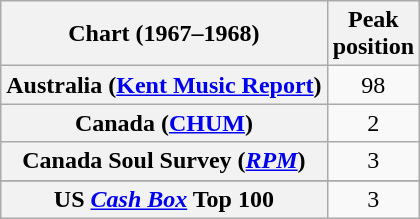<table class="wikitable sortable plainrowheaders" style="text-align:center">
<tr>
<th>Chart (1967–1968)</th>
<th>Peak<br>position</th>
</tr>
<tr>
<th scope="row">Australia (<a href='#'>Kent Music Report</a>)</th>
<td>98</td>
</tr>
<tr>
<th scope="row">Canada (<a href='#'>CHUM</a>)</th>
<td>2</td>
</tr>
<tr>
<th scope="row">Canada Soul Survey (<a href='#'><em>RPM</em></a>)</th>
<td>3</td>
</tr>
<tr>
</tr>
<tr>
</tr>
<tr>
</tr>
<tr>
<th scope="row">US <a href='#'><em>Cash Box</em></a> Top 100</th>
<td>3</td>
</tr>
</table>
